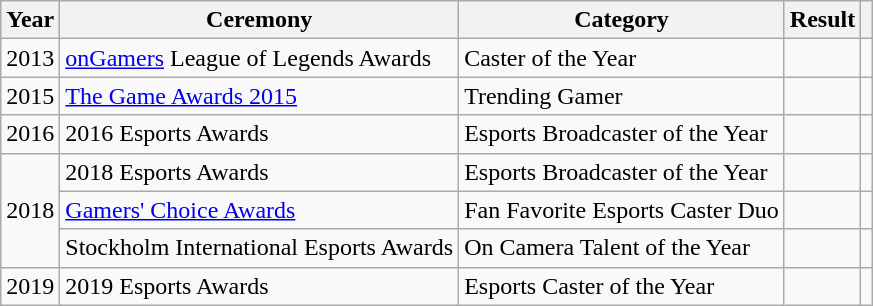<table class="wikitable" style="text-align:center;">
<tr>
<th>Year</th>
<th>Ceremony</th>
<th>Category</th>
<th>Result</th>
<th></th>
</tr>
<tr>
<td>2013</td>
<td align="left"><a href='#'>onGamers</a> League of Legends Awards</td>
<td align="left">Caster of the Year</td>
<td></td>
<td></td>
</tr>
<tr>
<td>2015</td>
<td align="left"><a href='#'>The Game Awards 2015</a></td>
<td align="left">Trending Gamer</td>
<td></td>
<td></td>
</tr>
<tr>
<td>2016</td>
<td align="left">2016 Esports Awards</td>
<td align="left">Esports Broadcaster of the Year</td>
<td></td>
<td></td>
</tr>
<tr>
<td rowspan="3">2018</td>
<td align="left">2018 Esports Awards</td>
<td align="left">Esports Broadcaster of the Year</td>
<td></td>
<td></td>
</tr>
<tr>
<td align="left"><a href='#'>Gamers' Choice Awards</a></td>
<td align="left">Fan Favorite Esports Caster Duo</td>
<td></td>
<td></td>
</tr>
<tr>
<td align="left">Stockholm International Esports Awards</td>
<td align="left">On Camera Talent of the Year</td>
<td></td>
<td></td>
</tr>
<tr>
<td>2019</td>
<td align="left">2019 Esports Awards</td>
<td align="left">Esports Caster of the Year</td>
<td></td>
<td></td>
</tr>
</table>
